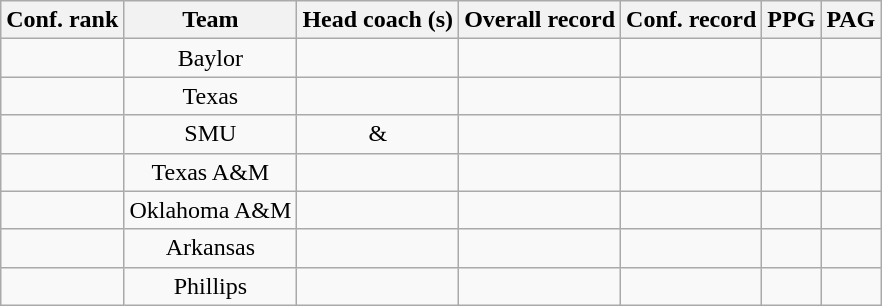<table class="wikitable sortable" style="text-align:center">
<tr>
<th scope="col">Conf. rank</th>
<th scope="col">Team</th>
<th scope="col">Head coach (s)</th>
<th scope="col">Overall record</th>
<th scope="col">Conf. record</th>
<th scope="col">PPG</th>
<th scope="col">PAG</th>
</tr>
<tr>
<td></td>
<td>Baylor</td>
<td></td>
<td></td>
<td></td>
<td></td>
<td></td>
</tr>
<tr>
<td></td>
<td>Texas</td>
<td></td>
<td></td>
<td></td>
<td></td>
<td></td>
</tr>
<tr>
<td></td>
<td>SMU</td>
<td> & </td>
<td></td>
<td></td>
<td></td>
<td></td>
</tr>
<tr>
<td></td>
<td>Texas A&M</td>
<td></td>
<td></td>
<td></td>
<td></td>
<td></td>
</tr>
<tr>
<td></td>
<td>Oklahoma A&M</td>
<td></td>
<td></td>
<td></td>
<td></td>
<td></td>
</tr>
<tr>
<td></td>
<td>Arkansas</td>
<td></td>
<td></td>
<td></td>
<td></td>
<td></td>
</tr>
<tr>
<td></td>
<td>Phillips</td>
<td></td>
<td></td>
<td></td>
<td></td>
<td></td>
</tr>
</table>
